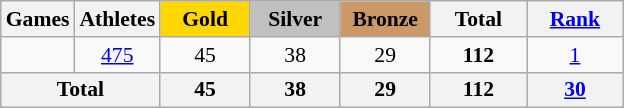<table class="wikitable" style="text-align:center; font-size:90%;">
<tr>
<th>Games</th>
<th>Athletes</th>
<td style="background:gold; width:3.7em; font-weight:bold;">Gold</td>
<td style="background:silver; width:3.7em; font-weight:bold;">Silver</td>
<td style="background:#cc9966; width:3.7em; font-weight:bold;">Bronze</td>
<th style="width:4em; font-weight:bold;">Total</th>
<th style="width:4em; font-weight:bold;"><a href='#'>Rank</a></th>
</tr>
<tr>
<td align=left></td>
<td><a href='#'>475</a></td>
<td>45</td>
<td>38</td>
<td>29</td>
<td><strong>112</strong></td>
<td><a href='#'>1</a></td>
</tr>
<tr>
<th colspan=2>Total</th>
<th>45</th>
<th>38</th>
<th>29</th>
<th>112</th>
<th><a href='#'>30</a></th>
</tr>
</table>
